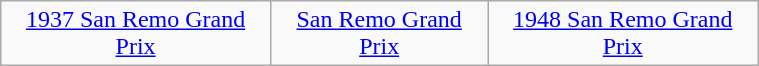<table class="wikitable" width="40%" align="center" style="text-align:center;">
<tr>
<td><a href='#'>1937 San Remo Grand Prix</a></td>
<td><a href='#'>San Remo Grand Prix</a></td>
<td><a href='#'>1948 San Remo Grand Prix</a></td>
</tr>
</table>
